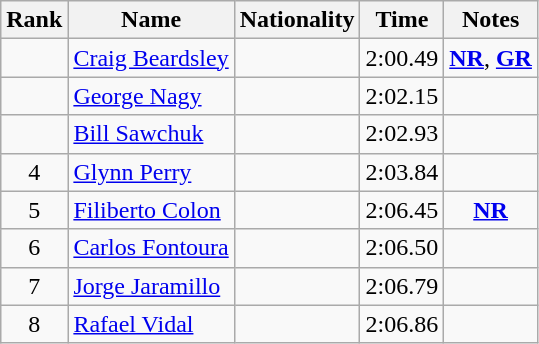<table class="wikitable sortable" style="text-align:center">
<tr>
<th>Rank</th>
<th>Name</th>
<th>Nationality</th>
<th>Time</th>
<th>Notes</th>
</tr>
<tr>
<td></td>
<td align=left><a href='#'>Craig Beardsley</a></td>
<td align=left></td>
<td>2:00.49</td>
<td><strong><a href='#'>NR</a></strong>, <strong><a href='#'>GR</a></strong></td>
</tr>
<tr>
<td></td>
<td align=left><a href='#'>George Nagy</a></td>
<td align=left></td>
<td>2:02.15</td>
<td></td>
</tr>
<tr>
<td></td>
<td align=left><a href='#'>Bill Sawchuk</a></td>
<td align=left></td>
<td>2:02.93</td>
<td></td>
</tr>
<tr>
<td>4</td>
<td align=left><a href='#'>Glynn Perry</a></td>
<td align=left></td>
<td>2:03.84</td>
<td></td>
</tr>
<tr>
<td>5</td>
<td align=left><a href='#'>Filiberto Colon</a></td>
<td align=left></td>
<td>2:06.45</td>
<td><strong><a href='#'>NR</a></strong></td>
</tr>
<tr>
<td>6</td>
<td align=left><a href='#'>Carlos Fontoura</a></td>
<td align=left></td>
<td>2:06.50</td>
<td></td>
</tr>
<tr>
<td>7</td>
<td align=left><a href='#'>Jorge Jaramillo</a></td>
<td align=left></td>
<td>2:06.79</td>
<td></td>
</tr>
<tr>
<td>8</td>
<td align=left><a href='#'>Rafael Vidal</a></td>
<td align=left></td>
<td>2:06.86</td>
<td></td>
</tr>
</table>
